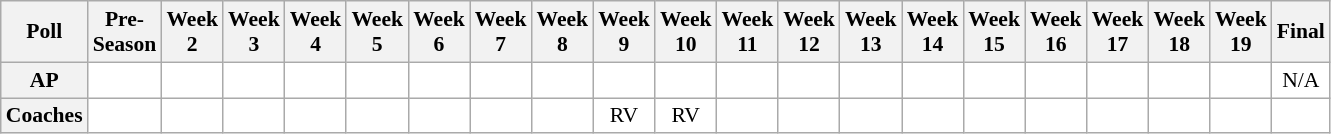<table class="wikitable" style="white-space:nowrap;font-size:90%">
<tr>
<th>Poll</th>
<th>Pre-<br>Season</th>
<th>Week<br>2</th>
<th>Week<br>3</th>
<th>Week<br>4</th>
<th>Week<br>5</th>
<th>Week<br>6</th>
<th>Week<br>7</th>
<th>Week<br>8</th>
<th>Week<br>9</th>
<th>Week<br>10</th>
<th>Week<br>11</th>
<th>Week<br>12</th>
<th>Week<br>13</th>
<th>Week<br>14</th>
<th>Week<br>15</th>
<th>Week<br>16</th>
<th>Week<br>17</th>
<th>Week<br>18</th>
<th>Week<br>19</th>
<th>Final</th>
</tr>
<tr style="text-align:center;">
<th>AP</th>
<td style="background:#FFF;"></td>
<td style="background:#FFF;"></td>
<td style="background:#FFF;"></td>
<td style="background:#FFF;"></td>
<td style="background:#FFF;"></td>
<td style="background:#FFF;"></td>
<td style="background:#FFF;"></td>
<td style="background:#FFF;"></td>
<td style="background:#FFF;"></td>
<td style="background:#FFF;"></td>
<td style="background:#FFF;"></td>
<td style="background:#FFF;"></td>
<td style="background:#FFF;"></td>
<td style="background:#FFF;"></td>
<td style="background:#FFF;"></td>
<td style="background:#FFF;"></td>
<td style="background:#FFF;"></td>
<td style="background:#FFF;"></td>
<td style="background:#FFF;"></td>
<td style="background:#FFF;">N/A</td>
</tr>
<tr style="text-align:center;">
<th>Coaches</th>
<td style="background:#FFF;"></td>
<td style="background:#FFF;"></td>
<td style="background:#FFF;"></td>
<td style="background:#FFF;"></td>
<td style="background:#FFF;"></td>
<td style="background:#FFF;"></td>
<td style="background:#FFF;"></td>
<td style="background:#FFF;"></td>
<td style="background:#FFF;">RV</td>
<td style="background:#FFF;">RV</td>
<td style="background:#FFF;"></td>
<td style="background:#FFF;"></td>
<td style="background:#FFF;"></td>
<td style="background:#FFF;"></td>
<td style="background:#FFF;"></td>
<td style="background:#FFF;"></td>
<td style="background:#FFF;"></td>
<td style="background:#FFF;"></td>
<td style="background:#FFF;"></td>
<td style="background:#FFF;"></td>
</tr>
</table>
